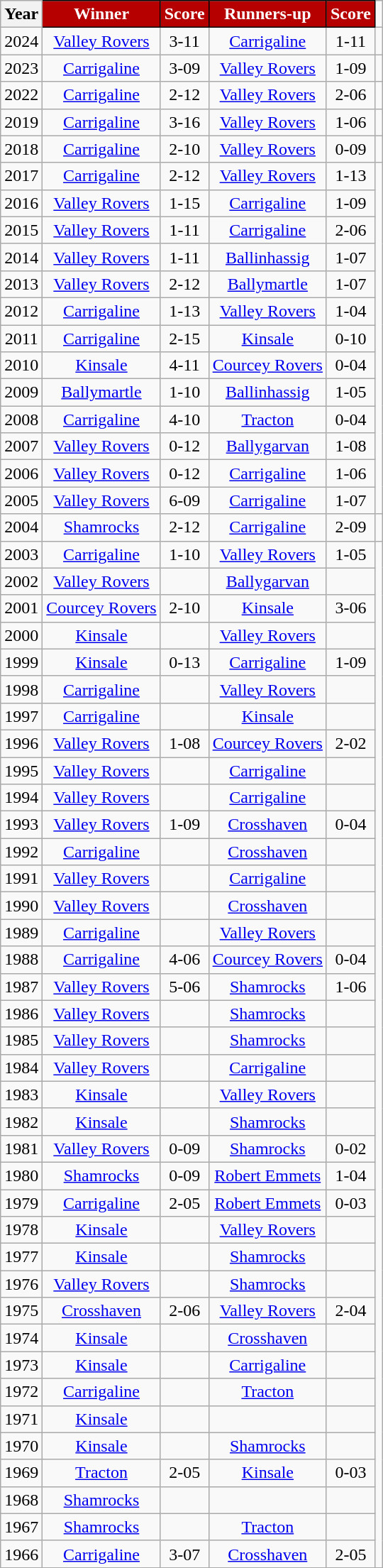<table class="wikitable sortable" style="text-align:center;">
<tr>
<th>Year</th>
<th style="background:#B60000;color:white;border:1px solid black">Winner</th>
<th style="background:#B60000;color:white;border:1px solid black">Score</th>
<th style="background:#B60000;color:white;border:1px solid black">Runners-up</th>
<th style="background:#B60000;color:white;border:1px solid black">Score</th>
</tr>
<tr>
<td>2024</td>
<td><a href='#'>Valley Rovers</a></td>
<td>3-11</td>
<td><a href='#'>Carrigaline</a></td>
<td>1-11</td>
<td></td>
</tr>
<tr>
<td>2023</td>
<td><a href='#'>Carrigaline</a></td>
<td>3-09</td>
<td><a href='#'>Valley Rovers</a></td>
<td>1-09</td>
</tr>
<tr>
<td>2022</td>
<td><a href='#'>Carrigaline</a></td>
<td>2-12</td>
<td><a href='#'>Valley Rovers</a></td>
<td>2-06</td>
<td></td>
</tr>
<tr>
<td>2019</td>
<td><a href='#'>Carrigaline</a></td>
<td>3-16</td>
<td><a href='#'>Valley Rovers</a></td>
<td>1-06</td>
<td></td>
</tr>
<tr>
<td>2018</td>
<td><a href='#'>Carrigaline</a></td>
<td>2-10</td>
<td><a href='#'>Valley Rovers</a></td>
<td>0-09</td>
<td></td>
</tr>
<tr>
<td>2017</td>
<td><a href='#'>Carrigaline</a></td>
<td>2-12</td>
<td><a href='#'>Valley Rovers</a></td>
<td>1-13</td>
</tr>
<tr>
<td>2016</td>
<td><a href='#'>Valley Rovers</a></td>
<td>1-15</td>
<td><a href='#'>Carrigaline</a></td>
<td>1-09</td>
</tr>
<tr>
<td>2015</td>
<td><a href='#'>Valley Rovers</a></td>
<td>1-11</td>
<td><a href='#'>Carrigaline</a></td>
<td>2-06</td>
</tr>
<tr>
<td>2014</td>
<td><a href='#'>Valley Rovers</a></td>
<td>1-11</td>
<td><a href='#'>Ballinhassig</a></td>
<td>1-07</td>
</tr>
<tr>
<td>2013</td>
<td><a href='#'>Valley Rovers</a></td>
<td>2-12</td>
<td><a href='#'>Ballymartle</a></td>
<td>1-07</td>
</tr>
<tr>
<td>2012</td>
<td><a href='#'>Carrigaline</a></td>
<td>1-13</td>
<td><a href='#'>Valley Rovers</a></td>
<td>1-04</td>
</tr>
<tr>
<td>2011</td>
<td><a href='#'>Carrigaline</a></td>
<td>2-15</td>
<td><a href='#'>Kinsale</a></td>
<td>0-10</td>
</tr>
<tr>
<td>2010</td>
<td><a href='#'>Kinsale</a></td>
<td>4-11</td>
<td><a href='#'>Courcey Rovers</a></td>
<td>0-04</td>
</tr>
<tr>
<td>2009</td>
<td><a href='#'>Ballymartle</a></td>
<td>1-10</td>
<td><a href='#'>Ballinhassig</a></td>
<td>1-05</td>
</tr>
<tr>
<td>2008</td>
<td><a href='#'>Carrigaline</a></td>
<td>4-10</td>
<td><a href='#'>Tracton</a></td>
<td>0-04</td>
</tr>
<tr>
<td>2007</td>
<td><a href='#'>Valley Rovers</a></td>
<td>0-12</td>
<td><a href='#'>Ballygarvan</a></td>
<td>1-08</td>
</tr>
<tr>
<td>2006</td>
<td><a href='#'>Valley Rovers</a></td>
<td>0-12</td>
<td><a href='#'>Carrigaline</a></td>
<td>1-06</td>
</tr>
<tr>
<td>2005</td>
<td><a href='#'>Valley Rovers</a></td>
<td>6-09</td>
<td><a href='#'>Carrigaline</a></td>
<td>1-07</td>
</tr>
<tr>
<td>2004</td>
<td><a href='#'>Shamrocks</a></td>
<td>2-12</td>
<td><a href='#'>Carrigaline</a></td>
<td>2-09</td>
<td></td>
</tr>
<tr>
<td>2003</td>
<td><a href='#'>Carrigaline</a></td>
<td>1-10</td>
<td><a href='#'>Valley Rovers</a></td>
<td>1-05</td>
</tr>
<tr>
<td>2002</td>
<td><a href='#'>Valley Rovers</a></td>
<td></td>
<td><a href='#'>Ballygarvan</a></td>
<td></td>
</tr>
<tr>
<td>2001</td>
<td><a href='#'>Courcey Rovers</a></td>
<td>2-10</td>
<td><a href='#'>Kinsale</a></td>
<td>3-06</td>
</tr>
<tr>
<td>2000</td>
<td><a href='#'>Kinsale</a></td>
<td></td>
<td><a href='#'>Valley Rovers</a></td>
<td></td>
</tr>
<tr>
<td>1999</td>
<td><a href='#'>Kinsale</a></td>
<td>0-13</td>
<td><a href='#'>Carrigaline</a></td>
<td>1-09</td>
</tr>
<tr>
<td>1998</td>
<td><a href='#'>Carrigaline</a></td>
<td></td>
<td><a href='#'>Valley Rovers</a></td>
<td></td>
</tr>
<tr>
<td>1997</td>
<td><a href='#'>Carrigaline</a></td>
<td></td>
<td><a href='#'>Kinsale</a></td>
<td></td>
</tr>
<tr>
<td>1996</td>
<td><a href='#'>Valley Rovers</a></td>
<td>1-08</td>
<td><a href='#'>Courcey Rovers</a></td>
<td>2-02</td>
</tr>
<tr>
<td>1995</td>
<td><a href='#'>Valley Rovers</a></td>
<td></td>
<td><a href='#'>Carrigaline</a></td>
<td></td>
</tr>
<tr>
<td>1994</td>
<td><a href='#'>Valley Rovers</a></td>
<td></td>
<td><a href='#'>Carrigaline</a></td>
<td></td>
</tr>
<tr>
<td>1993</td>
<td><a href='#'>Valley Rovers</a></td>
<td>1-09</td>
<td><a href='#'>Crosshaven</a></td>
<td>0-04</td>
</tr>
<tr>
<td>1992</td>
<td><a href='#'>Carrigaline</a></td>
<td></td>
<td><a href='#'>Crosshaven</a></td>
<td></td>
</tr>
<tr>
<td>1991</td>
<td><a href='#'>Valley Rovers</a></td>
<td></td>
<td><a href='#'>Carrigaline</a></td>
<td></td>
</tr>
<tr>
<td>1990</td>
<td><a href='#'>Valley Rovers</a></td>
<td></td>
<td><a href='#'>Crosshaven</a></td>
<td></td>
</tr>
<tr>
<td>1989</td>
<td><a href='#'>Carrigaline</a></td>
<td></td>
<td><a href='#'>Valley Rovers</a></td>
<td></td>
</tr>
<tr>
<td>1988</td>
<td><a href='#'>Carrigaline</a></td>
<td>4-06</td>
<td><a href='#'>Courcey Rovers</a></td>
<td>0-04</td>
</tr>
<tr>
<td>1987</td>
<td><a href='#'>Valley Rovers</a></td>
<td>5-06</td>
<td><a href='#'>Shamrocks</a></td>
<td>1-06</td>
</tr>
<tr>
<td>1986</td>
<td><a href='#'>Valley Rovers</a></td>
<td></td>
<td><a href='#'>Shamrocks</a></td>
<td></td>
</tr>
<tr>
<td>1985</td>
<td><a href='#'>Valley Rovers</a></td>
<td></td>
<td><a href='#'>Shamrocks</a></td>
<td></td>
</tr>
<tr>
<td>1984</td>
<td><a href='#'>Valley Rovers</a></td>
<td></td>
<td><a href='#'>Carrigaline</a></td>
<td></td>
</tr>
<tr>
<td>1983</td>
<td><a href='#'>Kinsale</a></td>
<td></td>
<td><a href='#'>Valley Rovers</a></td>
<td></td>
</tr>
<tr>
<td>1982</td>
<td><a href='#'>Kinsale</a></td>
<td></td>
<td><a href='#'>Shamrocks</a></td>
<td></td>
</tr>
<tr>
<td>1981</td>
<td><a href='#'>Valley Rovers</a></td>
<td>0-09</td>
<td><a href='#'>Shamrocks</a></td>
<td>0-02</td>
</tr>
<tr>
<td>1980</td>
<td><a href='#'>Shamrocks</a></td>
<td>0-09</td>
<td><a href='#'>Robert Emmets</a></td>
<td>1-04</td>
</tr>
<tr>
<td>1979</td>
<td><a href='#'>Carrigaline</a></td>
<td>2-05</td>
<td><a href='#'>Robert Emmets</a></td>
<td>0-03</td>
</tr>
<tr>
<td>1978</td>
<td><a href='#'>Kinsale</a></td>
<td></td>
<td><a href='#'>Valley Rovers</a></td>
<td></td>
</tr>
<tr>
<td>1977</td>
<td><a href='#'>Kinsale</a></td>
<td></td>
<td><a href='#'>Shamrocks</a></td>
<td></td>
</tr>
<tr>
<td>1976</td>
<td><a href='#'>Valley Rovers</a></td>
<td></td>
<td><a href='#'>Shamrocks</a></td>
<td></td>
</tr>
<tr>
<td>1975</td>
<td><a href='#'>Crosshaven</a></td>
<td>2-06</td>
<td><a href='#'>Valley Rovers</a></td>
<td>2-04</td>
</tr>
<tr>
<td>1974</td>
<td><a href='#'>Kinsale</a></td>
<td></td>
<td><a href='#'>Crosshaven</a></td>
<td></td>
</tr>
<tr>
<td>1973</td>
<td><a href='#'>Kinsale</a></td>
<td></td>
<td><a href='#'>Carrigaline</a></td>
<td></td>
</tr>
<tr>
<td>1972</td>
<td><a href='#'>Carrigaline</a></td>
<td></td>
<td><a href='#'>Tracton</a></td>
<td></td>
</tr>
<tr>
<td>1971</td>
<td><a href='#'>Kinsale</a></td>
<td></td>
<td></td>
<td></td>
</tr>
<tr>
<td>1970</td>
<td><a href='#'>Kinsale</a></td>
<td></td>
<td><a href='#'>Shamrocks</a></td>
<td></td>
</tr>
<tr>
<td>1969</td>
<td><a href='#'>Tracton</a></td>
<td>2-05</td>
<td><a href='#'>Kinsale</a></td>
<td>0-03</td>
</tr>
<tr>
<td>1968</td>
<td><a href='#'>Shamrocks</a></td>
<td></td>
<td></td>
<td></td>
</tr>
<tr>
<td>1967</td>
<td><a href='#'>Shamrocks</a></td>
<td></td>
<td><a href='#'>Tracton</a></td>
<td></td>
</tr>
<tr>
<td>1966</td>
<td><a href='#'>Carrigaline</a></td>
<td>3-07</td>
<td><a href='#'>Crosshaven</a></td>
<td>2-05</td>
</tr>
<tr>
</tr>
</table>
